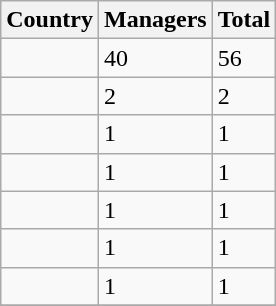<table class="sortable wikitable">
<tr>
<th>Country</th>
<th>Managers</th>
<th>Total</th>
</tr>
<tr>
<td></td>
<td>40</td>
<td>56</td>
</tr>
<tr>
<td></td>
<td>2</td>
<td>2</td>
</tr>
<tr>
<td></td>
<td>1</td>
<td>1</td>
</tr>
<tr>
<td></td>
<td>1</td>
<td>1</td>
</tr>
<tr>
<td></td>
<td>1</td>
<td>1</td>
</tr>
<tr>
<td></td>
<td>1</td>
<td>1</td>
</tr>
<tr>
<td></td>
<td>1</td>
<td>1</td>
</tr>
<tr>
</tr>
</table>
